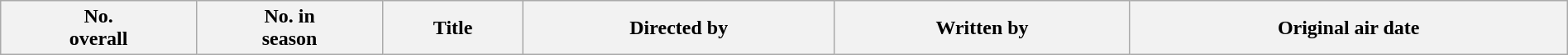<table class="wikitable plainrowheaders" style="width:100%; style="background:#fff;">
<tr>
<th style="background:#;">No.<br>overall</th>
<th style="background:#;">No. in<br>season</th>
<th style="background:#;">Title</th>
<th style="background:#;">Directed by</th>
<th style="background:#;">Written by</th>
<th style="background:#;">Original air date<br>











</th>
</tr>
</table>
